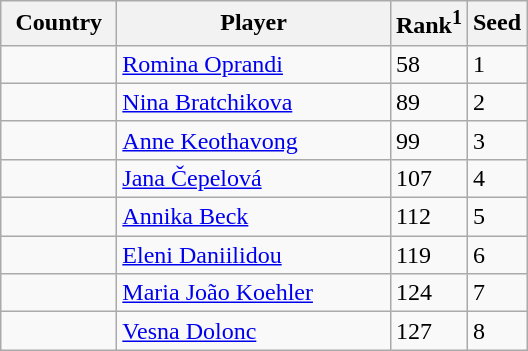<table class="sortable wikitable">
<tr>
<th width="70">Country</th>
<th width="175">Player</th>
<th>Rank<sup>1</sup></th>
<th>Seed</th>
</tr>
<tr>
<td></td>
<td><a href='#'>Romina Oprandi</a></td>
<td>58</td>
<td>1</td>
</tr>
<tr>
<td></td>
<td><a href='#'>Nina Bratchikova</a></td>
<td>89</td>
<td>2</td>
</tr>
<tr>
<td></td>
<td><a href='#'>Anne Keothavong</a></td>
<td>99</td>
<td>3</td>
</tr>
<tr>
<td></td>
<td><a href='#'>Jana Čepelová</a></td>
<td>107</td>
<td>4</td>
</tr>
<tr>
<td></td>
<td><a href='#'>Annika Beck</a></td>
<td>112</td>
<td>5</td>
</tr>
<tr>
<td></td>
<td><a href='#'>Eleni Daniilidou</a></td>
<td>119</td>
<td>6</td>
</tr>
<tr>
<td></td>
<td><a href='#'>Maria João Koehler</a></td>
<td>124</td>
<td>7</td>
</tr>
<tr>
<td></td>
<td><a href='#'>Vesna Dolonc</a></td>
<td>127</td>
<td>8</td>
</tr>
</table>
